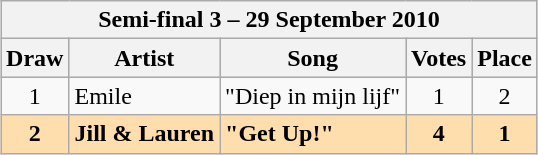<table class="sortable wikitable" style="margin: 1em auto 1em auto; text-align:center">
<tr>
<th colspan="5">Semi-final 3 – 29 September 2010</th>
</tr>
<tr bgcolor="#CCCCCC">
<th>Draw</th>
<th>Artist</th>
<th>Song</th>
<th>Votes</th>
<th>Place</th>
</tr>
<tr>
<td>1</td>
<td align="left">Emile</td>
<td align="left">"Diep in mijn lijf"</td>
<td>1</td>
<td>2</td>
</tr>
<tr style="font-weight:bold;background:navajowhite;">
<td>2</td>
<td align="left">Jill & Lauren</td>
<td align="left">"Get Up!"</td>
<td>4</td>
<td>1</td>
</tr>
</table>
